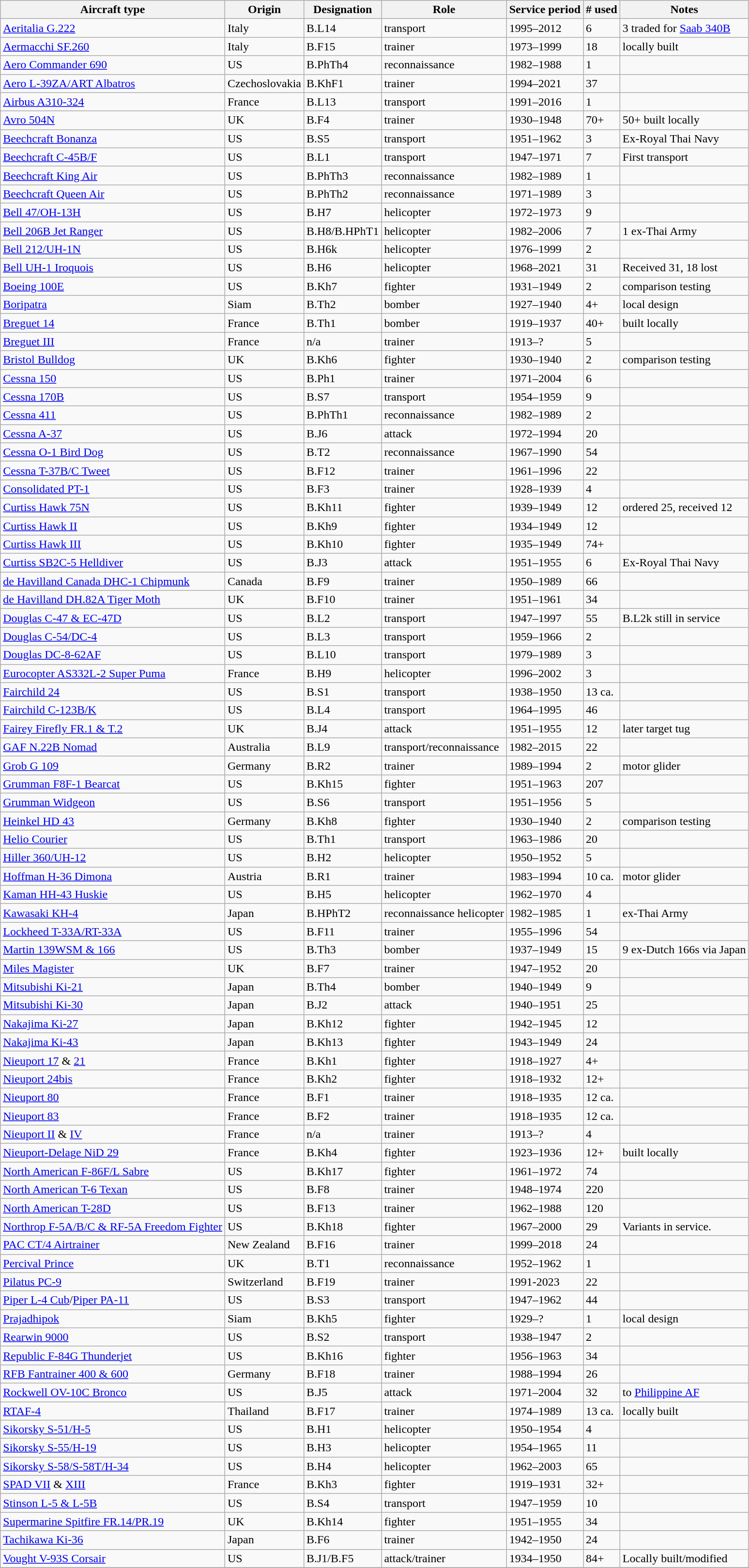<table class="wikitable sortable">
<tr>
<th>Aircraft type</th>
<th>Origin</th>
<th>Designation</th>
<th>Role</th>
<th>Service period</th>
<th># used</th>
<th>Notes</th>
</tr>
<tr>
<td><a href='#'>Aeritalia G.222</a></td>
<td>Italy</td>
<td>B.L14</td>
<td>transport</td>
<td>1995–2012</td>
<td>6</td>
<td>3 traded for <a href='#'>Saab 340B</a></td>
</tr>
<tr>
<td><a href='#'>Aermacchi SF.260</a></td>
<td>Italy</td>
<td>B.F15</td>
<td>trainer</td>
<td>1973–1999</td>
<td>18</td>
<td>locally built</td>
</tr>
<tr>
<td><a href='#'>Aero Commander 690</a></td>
<td>US</td>
<td>B.PhTh4</td>
<td>reconnaissance</td>
<td>1982–1988</td>
<td>1</td>
<td></td>
</tr>
<tr>
<td><a href='#'>Aero L-39ZA/ART Albatros</a></td>
<td>Czechoslovakia</td>
<td>B.KhF1</td>
<td>trainer</td>
<td>1994–2021</td>
<td>37</td>
<td></td>
</tr>
<tr>
<td><a href='#'>Airbus A310-324</a></td>
<td>France</td>
<td>B.L13</td>
<td>transport</td>
<td>1991–2016</td>
<td>1</td>
<td></td>
</tr>
<tr>
<td><a href='#'>Avro 504N</a></td>
<td>UK</td>
<td>B.F4</td>
<td>trainer</td>
<td>1930–1948</td>
<td>70+</td>
<td>50+ built locally</td>
</tr>
<tr>
<td><a href='#'>Beechcraft Bonanza</a></td>
<td>US</td>
<td>B.S5</td>
<td>transport</td>
<td>1951–1962</td>
<td>3</td>
<td>Ex-Royal Thai Navy</td>
</tr>
<tr>
<td><a href='#'>Beechcraft C-45B/F</a></td>
<td>US</td>
<td>B.L1</td>
<td>transport</td>
<td>1947–1971</td>
<td>7</td>
<td>First transport</td>
</tr>
<tr>
<td><a href='#'>Beechcraft King Air</a></td>
<td>US</td>
<td>B.PhTh3</td>
<td>reconnaissance</td>
<td>1982–1989</td>
<td>1</td>
<td></td>
</tr>
<tr>
<td><a href='#'>Beechcraft Queen Air</a></td>
<td>US</td>
<td>B.PhTh2</td>
<td>reconnaissance</td>
<td>1971–1989</td>
<td>3</td>
<td></td>
</tr>
<tr>
<td><a href='#'>Bell 47/OH-13H</a></td>
<td>US</td>
<td>B.H7</td>
<td>helicopter</td>
<td>1972–1973</td>
<td>9</td>
<td></td>
</tr>
<tr>
<td><a href='#'>Bell 206B Jet Ranger</a></td>
<td>US</td>
<td>B.H8/B.HPhT1</td>
<td>helicopter</td>
<td>1982–2006</td>
<td>7</td>
<td>1 ex-Thai Army</td>
</tr>
<tr>
<td><a href='#'>Bell 212/UH-1N</a></td>
<td>US</td>
<td>B.H6k</td>
<td>helicopter</td>
<td>1976–1999</td>
<td>2</td>
<td></td>
</tr>
<tr>
<td><a href='#'>Bell UH-1 Iroquois</a></td>
<td>US</td>
<td>B.H6</td>
<td>helicopter</td>
<td>1968–2021</td>
<td>31</td>
<td>Received 31, 18 lost</td>
</tr>
<tr>
<td><a href='#'>Boeing 100E</a></td>
<td>US</td>
<td>B.Kh7</td>
<td>fighter</td>
<td>1931–1949</td>
<td>2</td>
<td>comparison testing</td>
</tr>
<tr>
<td><a href='#'>Boripatra</a></td>
<td>Siam</td>
<td>B.Th2</td>
<td>bomber</td>
<td>1927–1940</td>
<td>4+</td>
<td>local design</td>
</tr>
<tr>
<td><a href='#'>Breguet 14</a></td>
<td>France</td>
<td>B.Th1</td>
<td>bomber</td>
<td>1919–1937</td>
<td>40+</td>
<td>built locally</td>
</tr>
<tr>
<td><a href='#'>Breguet III</a></td>
<td>France</td>
<td>n/a</td>
<td>trainer</td>
<td>1913–?</td>
<td>5</td>
<td></td>
</tr>
<tr>
<td><a href='#'>Bristol Bulldog</a></td>
<td>UK</td>
<td>B.Kh6</td>
<td>fighter</td>
<td>1930–1940</td>
<td>2</td>
<td>comparison testing</td>
</tr>
<tr>
<td><a href='#'>Cessna 150</a></td>
<td>US</td>
<td>B.Ph1</td>
<td>trainer</td>
<td>1971–2004</td>
<td>6</td>
<td></td>
</tr>
<tr>
<td><a href='#'>Cessna 170B</a></td>
<td>US</td>
<td>B.S7</td>
<td>transport</td>
<td>1954–1959</td>
<td>9</td>
<td></td>
</tr>
<tr>
<td><a href='#'>Cessna 411</a></td>
<td>US</td>
<td>B.PhTh1</td>
<td>reconnaissance</td>
<td>1982–1989</td>
<td>2</td>
<td></td>
</tr>
<tr>
<td><a href='#'>Cessna A-37</a></td>
<td>US</td>
<td>B.J6</td>
<td>attack</td>
<td>1972–1994</td>
<td>20</td>
<td></td>
</tr>
<tr>
<td><a href='#'>Cessna O-1 Bird Dog</a></td>
<td>US</td>
<td>B.T2</td>
<td>reconnaissance</td>
<td>1967–1990</td>
<td>54</td>
<td></td>
</tr>
<tr>
<td><a href='#'>Cessna T-37B/C Tweet</a></td>
<td>US</td>
<td>B.F12</td>
<td>trainer</td>
<td>1961–1996</td>
<td>22</td>
<td></td>
</tr>
<tr>
<td><a href='#'>Consolidated PT-1</a></td>
<td>US</td>
<td>B.F3</td>
<td>trainer</td>
<td>1928–1939</td>
<td>4</td>
<td></td>
</tr>
<tr>
<td><a href='#'>Curtiss Hawk 75N</a></td>
<td>US</td>
<td>B.Kh11</td>
<td>fighter</td>
<td>1939–1949</td>
<td>12</td>
<td>ordered 25, received 12</td>
</tr>
<tr>
<td><a href='#'>Curtiss Hawk II</a></td>
<td>US</td>
<td>B.Kh9</td>
<td>fighter</td>
<td>1934–1949</td>
<td>12</td>
<td></td>
</tr>
<tr>
<td><a href='#'>Curtiss Hawk III</a></td>
<td>US</td>
<td>B.Kh10</td>
<td>fighter</td>
<td>1935–1949</td>
<td>74+</td>
<td></td>
</tr>
<tr>
<td><a href='#'>Curtiss SB2C-5 Helldiver</a></td>
<td>US</td>
<td>B.J3</td>
<td>attack</td>
<td>1951–1955</td>
<td>6</td>
<td>Ex-Royal Thai Navy</td>
</tr>
<tr>
<td><a href='#'>de Havilland Canada DHC-1 Chipmunk</a></td>
<td>Canada</td>
<td>B.F9</td>
<td>trainer</td>
<td>1950–1989</td>
<td>66</td>
<td></td>
</tr>
<tr>
<td><a href='#'>de Havilland DH.82A Tiger Moth</a></td>
<td>UK</td>
<td>B.F10</td>
<td>trainer</td>
<td>1951–1961</td>
<td>34</td>
<td></td>
</tr>
<tr>
<td><a href='#'>Douglas C-47 & EC-47D</a></td>
<td>US</td>
<td>B.L2</td>
<td>transport</td>
<td>1947–1997</td>
<td>55</td>
<td>B.L2k still in service</td>
</tr>
<tr>
<td><a href='#'>Douglas C-54/DC-4</a></td>
<td>US</td>
<td>B.L3</td>
<td>transport</td>
<td>1959–1966</td>
<td>2</td>
<td></td>
</tr>
<tr>
<td><a href='#'>Douglas DC-8-62AF</a></td>
<td>US</td>
<td>B.L10</td>
<td>transport</td>
<td>1979–1989</td>
<td>3</td>
<td></td>
</tr>
<tr>
<td><a href='#'>Eurocopter AS332L-2 Super Puma</a></td>
<td>France</td>
<td>B.H9</td>
<td>helicopter</td>
<td>1996–2002</td>
<td>3</td>
<td></td>
</tr>
<tr>
<td><a href='#'>Fairchild 24</a></td>
<td>US</td>
<td>B.S1</td>
<td>transport</td>
<td>1938–1950</td>
<td>13 ca.</td>
<td></td>
</tr>
<tr>
<td><a href='#'>Fairchild C-123B/K</a></td>
<td>US</td>
<td>B.L4</td>
<td>transport</td>
<td>1964–1995</td>
<td>46</td>
<td></td>
</tr>
<tr>
<td><a href='#'>Fairey Firefly FR.1 & T.2</a></td>
<td>UK</td>
<td>B.J4</td>
<td>attack</td>
<td>1951–1955</td>
<td>12</td>
<td>later target tug </td>
</tr>
<tr>
<td><a href='#'>GAF N.22B Nomad</a></td>
<td>Australia</td>
<td>B.L9</td>
<td>transport/reconnaissance</td>
<td>1982–2015</td>
<td>22</td>
<td></td>
</tr>
<tr>
<td><a href='#'>Grob G 109</a></td>
<td>Germany</td>
<td>B.R2</td>
<td>trainer</td>
<td>1989–1994</td>
<td>2</td>
<td>motor glider</td>
</tr>
<tr>
<td><a href='#'>Grumman F8F-1 Bearcat</a></td>
<td>US</td>
<td>B.Kh15</td>
<td>fighter</td>
<td>1951–1963</td>
<td>207</td>
<td></td>
</tr>
<tr>
<td><a href='#'>Grumman Widgeon</a></td>
<td>US</td>
<td>B.S6</td>
<td>transport</td>
<td>1951–1956</td>
<td>5</td>
<td></td>
</tr>
<tr>
<td><a href='#'>Heinkel HD 43</a></td>
<td>Germany</td>
<td>B.Kh8</td>
<td>fighter</td>
<td>1930–1940</td>
<td>2</td>
<td>comparison testing</td>
</tr>
<tr>
<td><a href='#'>Helio Courier</a></td>
<td>US</td>
<td>B.Th1</td>
<td>transport</td>
<td>1963–1986</td>
<td>20</td>
<td></td>
</tr>
<tr>
<td><a href='#'>Hiller 360/UH-12</a></td>
<td>US</td>
<td>B.H2</td>
<td>helicopter</td>
<td>1950–1952</td>
<td>5</td>
<td></td>
</tr>
<tr>
<td><a href='#'>Hoffman H-36 Dimona</a></td>
<td>Austria</td>
<td>B.R1</td>
<td>trainer</td>
<td>1983–1994</td>
<td>10 ca.</td>
<td>motor glider</td>
</tr>
<tr>
<td><a href='#'>Kaman HH-43 Huskie</a></td>
<td>US</td>
<td>B.H5</td>
<td>helicopter</td>
<td>1962–1970</td>
<td>4</td>
<td></td>
</tr>
<tr>
<td><a href='#'>Kawasaki KH-4</a></td>
<td>Japan</td>
<td>B.HPhT2</td>
<td>reconnaissance helicopter</td>
<td>1982–1985</td>
<td>1</td>
<td>ex-Thai Army</td>
</tr>
<tr>
<td><a href='#'>Lockheed T-33A/RT-33A</a></td>
<td>US</td>
<td>B.F11</td>
<td>trainer</td>
<td>1955–1996</td>
<td>54</td>
<td></td>
</tr>
<tr>
<td><a href='#'>Martin 139WSM & 166</a></td>
<td>US</td>
<td>B.Th3</td>
<td>bomber</td>
<td>1937–1949</td>
<td>15</td>
<td>9 ex-Dutch 166s via Japan</td>
</tr>
<tr>
<td><a href='#'>Miles Magister</a></td>
<td>UK</td>
<td>B.F7</td>
<td>trainer</td>
<td>1947–1952</td>
<td>20</td>
<td></td>
</tr>
<tr>
<td><a href='#'>Mitsubishi Ki-21</a></td>
<td>Japan</td>
<td>B.Th4</td>
<td>bomber</td>
<td>1940–1949</td>
<td>9</td>
<td></td>
</tr>
<tr>
<td><a href='#'>Mitsubishi Ki-30</a></td>
<td>Japan</td>
<td>B.J2</td>
<td>attack</td>
<td>1940–1951</td>
<td>25</td>
<td></td>
</tr>
<tr>
<td><a href='#'>Nakajima Ki-27</a></td>
<td>Japan</td>
<td>B.Kh12</td>
<td>fighter</td>
<td>1942–1945</td>
<td>12</td>
<td></td>
</tr>
<tr>
<td><a href='#'>Nakajima Ki-43</a></td>
<td>Japan</td>
<td>B.Kh13</td>
<td>fighter</td>
<td>1943–1949</td>
<td>24</td>
<td></td>
</tr>
<tr>
<td><a href='#'>Nieuport 17</a> & <a href='#'>21</a></td>
<td>France</td>
<td>B.Kh1</td>
<td>fighter</td>
<td>1918–1927</td>
<td>4+</td>
<td></td>
</tr>
<tr>
<td><a href='#'>Nieuport 24bis</a></td>
<td>France</td>
<td>B.Kh2</td>
<td>fighter</td>
<td>1918–1932</td>
<td>12+</td>
<td></td>
</tr>
<tr>
<td><a href='#'>Nieuport 80</a></td>
<td>France</td>
<td>B.F1</td>
<td>trainer</td>
<td>1918–1935</td>
<td>12 ca.</td>
<td></td>
</tr>
<tr>
<td><a href='#'>Nieuport 83</a></td>
<td>France</td>
<td>B.F2</td>
<td>trainer</td>
<td>1918–1935</td>
<td>12 ca.</td>
<td></td>
</tr>
<tr>
<td><a href='#'>Nieuport II</a> & <a href='#'>IV</a></td>
<td>France</td>
<td>n/a</td>
<td>trainer</td>
<td>1913–?</td>
<td>4</td>
<td></td>
</tr>
<tr>
<td><a href='#'>Nieuport-Delage NiD 29</a></td>
<td>France</td>
<td>B.Kh4</td>
<td>fighter</td>
<td>1923–1936</td>
<td>12+</td>
<td>built locally</td>
</tr>
<tr>
<td><a href='#'>North American F-86F/L Sabre</a></td>
<td>US</td>
<td>B.Kh17</td>
<td>fighter</td>
<td>1961–1972</td>
<td>74</td>
<td></td>
</tr>
<tr>
<td><a href='#'>North American T-6 Texan</a></td>
<td>US</td>
<td>B.F8</td>
<td>trainer</td>
<td>1948–1974</td>
<td>220</td>
<td></td>
</tr>
<tr>
<td><a href='#'>North American T-28D</a></td>
<td>US</td>
<td>B.F13</td>
<td>trainer</td>
<td>1962–1988</td>
<td>120</td>
<td></td>
</tr>
<tr>
<td><a href='#'>Northrop F-5A/B/C & RF-5A Freedom Fighter</a></td>
<td>US</td>
<td>B.Kh18</td>
<td>fighter</td>
<td>1967–2000</td>
<td>29</td>
<td>Variants in service.</td>
</tr>
<tr>
<td><a href='#'>PAC CT/4 Airtrainer</a></td>
<td>New Zealand</td>
<td>B.F16</td>
<td>trainer</td>
<td>1999–2018</td>
<td>24</td>
<td></td>
</tr>
<tr>
<td><a href='#'>Percival Prince</a></td>
<td>UK</td>
<td>B.T1</td>
<td>reconnaissance</td>
<td>1952–1962</td>
<td>1</td>
<td></td>
</tr>
<tr>
<td><a href='#'>Pilatus PC-9</a></td>
<td>Switzerland</td>
<td>B.F19</td>
<td>trainer</td>
<td>1991-2023</td>
<td>22</td>
<td></td>
</tr>
<tr>
<td><a href='#'>Piper L-4 Cub</a>/<a href='#'>Piper PA-11</a></td>
<td>US</td>
<td>B.S3</td>
<td>transport</td>
<td>1947–1962</td>
<td>44</td>
<td></td>
</tr>
<tr>
<td><a href='#'>Prajadhipok</a></td>
<td>Siam</td>
<td>B.Kh5</td>
<td>fighter</td>
<td>1929–?</td>
<td>1</td>
<td>local design</td>
</tr>
<tr>
<td><a href='#'>Rearwin 9000</a></td>
<td>US</td>
<td>B.S2</td>
<td>transport</td>
<td>1938–1947</td>
<td>2</td>
<td></td>
</tr>
<tr>
<td><a href='#'>Republic F-84G Thunderjet</a></td>
<td>US</td>
<td>B.Kh16</td>
<td>fighter</td>
<td>1956–1963</td>
<td>34</td>
<td></td>
</tr>
<tr>
<td><a href='#'>RFB Fantrainer 400 & 600</a></td>
<td>Germany</td>
<td>B.F18</td>
<td>trainer</td>
<td>1988–1994</td>
<td>26</td>
<td></td>
</tr>
<tr>
<td><a href='#'>Rockwell OV-10C Bronco</a></td>
<td>US</td>
<td>B.J5</td>
<td>attack</td>
<td>1971–2004</td>
<td>32</td>
<td>to <a href='#'>Philippine AF</a></td>
</tr>
<tr>
<td><a href='#'>RTAF-4</a></td>
<td>Thailand</td>
<td>B.F17</td>
<td>trainer</td>
<td>1974–1989</td>
<td>13 ca.</td>
<td>locally built</td>
</tr>
<tr>
<td><a href='#'>Sikorsky S-51/H-5</a></td>
<td>US</td>
<td>B.H1</td>
<td>helicopter</td>
<td>1950–1954</td>
<td>4</td>
<td></td>
</tr>
<tr>
<td><a href='#'>Sikorsky S-55/H-19</a></td>
<td>US</td>
<td>B.H3</td>
<td>helicopter</td>
<td>1954–1965</td>
<td>11</td>
<td></td>
</tr>
<tr>
<td><a href='#'>Sikorsky S-58/S-58T/H-34</a></td>
<td>US</td>
<td>B.H4</td>
<td>helicopter</td>
<td>1962–2003</td>
<td>65</td>
<td></td>
</tr>
<tr>
<td><a href='#'>SPAD VII</a> & <a href='#'>XIII</a></td>
<td>France</td>
<td>B.Kh3</td>
<td>fighter</td>
<td>1919–1931</td>
<td>32+</td>
<td></td>
</tr>
<tr>
<td><a href='#'>Stinson L-5 & L-5B</a></td>
<td>US</td>
<td>B.S4</td>
<td>transport</td>
<td>1947–1959</td>
<td>10</td>
<td></td>
</tr>
<tr>
<td><a href='#'>Supermarine Spitfire FR.14/PR.19</a></td>
<td>UK</td>
<td>B.Kh14</td>
<td>fighter</td>
<td>1951–1955</td>
<td>34</td>
<td></td>
</tr>
<tr>
<td><a href='#'>Tachikawa Ki-36</a></td>
<td>Japan</td>
<td>B.F6</td>
<td>trainer</td>
<td>1942–1950</td>
<td>24</td>
<td></td>
</tr>
<tr>
<td><a href='#'>Vought V-93S Corsair</a></td>
<td>US</td>
<td>B.J1/B.F5</td>
<td>attack/trainer</td>
<td>1934–1950</td>
<td>84+</td>
<td>Locally built/modified</td>
</tr>
<tr>
</tr>
</table>
